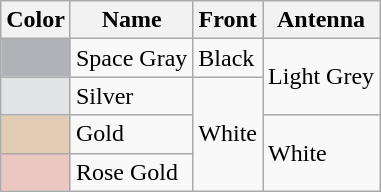<table class="wikitable">
<tr>
<th>Color</th>
<th>Name</th>
<th>Front</th>
<th>Antenna</th>
</tr>
<tr>
<td bgcolor="#B1B2B7"></td>
<td>Space Gray</td>
<td>Black</td>
<td rowspan="2">Light Grey</td>
</tr>
<tr>
<td bgcolor="#E2E3E4"></td>
<td>Silver</td>
<td rowspan="3">White</td>
</tr>
<tr>
<td bgcolor="#E3CCB4"></td>
<td>Gold</td>
<td rowspan="2">White</td>
</tr>
<tr>
<td bgcolor="#ECC6C1"></td>
<td>Rose Gold</td>
</tr>
</table>
